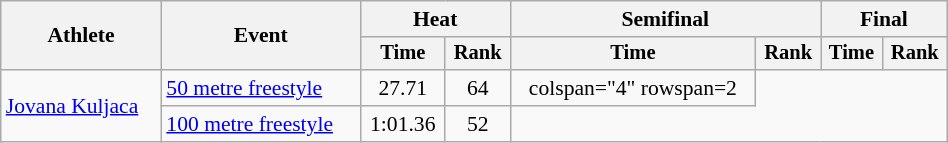<table class="wikitable" style="text-align:center; font-size:90%; width:50%;">
<tr>
<th rowspan="2">Athlete</th>
<th rowspan="2">Event</th>
<th colspan="2">Heat</th>
<th colspan="2">Semifinal</th>
<th colspan="2">Final</th>
</tr>
<tr style="font-size:95%">
<th>Time</th>
<th>Rank</th>
<th>Time</th>
<th>Rank</th>
<th>Time</th>
<th>Rank</th>
</tr>
<tr align=center>
<td align=left rowspan=2><a href='#'>Jovana Kuljaca</a></td>
<td align=left><a href='#'>50 metre freestyle</a></td>
<td>27.71</td>
<td>64</td>
<td>colspan="4" rowspan=2 </td>
</tr>
<tr align=center>
<td align=left><a href='#'>100 metre freestyle</a></td>
<td>1:01.36</td>
<td>52</td>
</tr>
</table>
